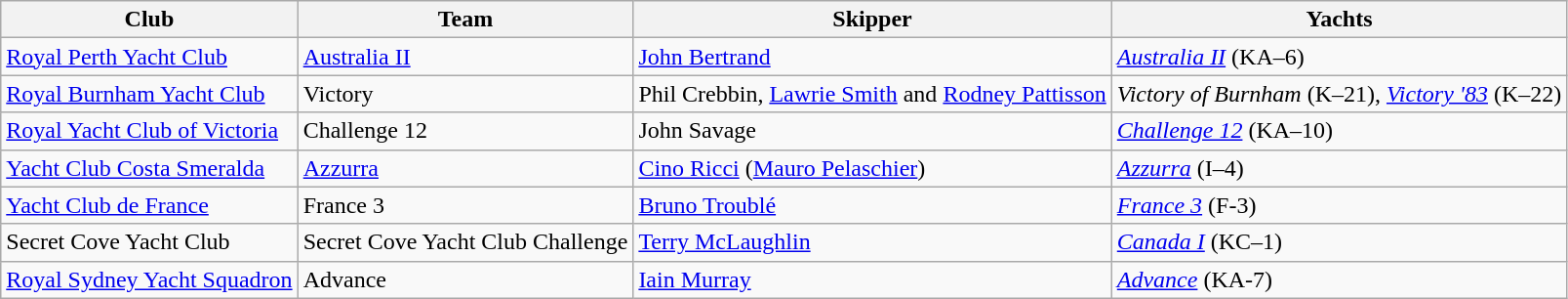<table class="wikitable">
<tr>
<th>Club</th>
<th>Team</th>
<th>Skipper</th>
<th>Yachts</th>
</tr>
<tr>
<td> <a href='#'>Royal Perth Yacht Club</a></td>
<td><a href='#'>Australia II</a></td>
<td> <a href='#'>John Bertrand</a></td>
<td><em><a href='#'>Australia II</a></em> (KA–6)</td>
</tr>
<tr>
<td> <a href='#'>Royal Burnham Yacht Club</a></td>
<td>Victory</td>
<td> Phil Crebbin, <a href='#'>Lawrie Smith</a> and <a href='#'>Rodney Pattisson</a></td>
<td><em>Victory of Burnham</em> (K–21), <em><a href='#'>Victory '83</a></em> (K–22)</td>
</tr>
<tr>
<td> <a href='#'>Royal Yacht Club of Victoria</a></td>
<td>Challenge 12</td>
<td> John Savage</td>
<td><em><a href='#'>Challenge 12</a></em> (KA–10)</td>
</tr>
<tr>
<td> <a href='#'>Yacht Club Costa Smeralda</a></td>
<td><a href='#'>Azzurra</a></td>
<td> <a href='#'>Cino Ricci</a> (<a href='#'>Mauro Pelaschier</a>)</td>
<td><em><a href='#'>Azzurra</a></em> (I–4)</td>
</tr>
<tr>
<td> <a href='#'>Yacht Club de France</a></td>
<td>France 3</td>
<td> <a href='#'>Bruno Troublé</a></td>
<td><em><a href='#'>France 3</a></em> (F-3)</td>
</tr>
<tr>
<td> Secret Cove Yacht Club</td>
<td>Secret Cove Yacht Club Challenge</td>
<td> <a href='#'>Terry McLaughlin</a></td>
<td><em><a href='#'>Canada I</a></em> (KC–1)</td>
</tr>
<tr>
<td> <a href='#'>Royal Sydney Yacht Squadron</a></td>
<td>Advance</td>
<td> <a href='#'>Iain Murray</a></td>
<td><em><a href='#'>Advance</a></em> (KA-7)</td>
</tr>
</table>
